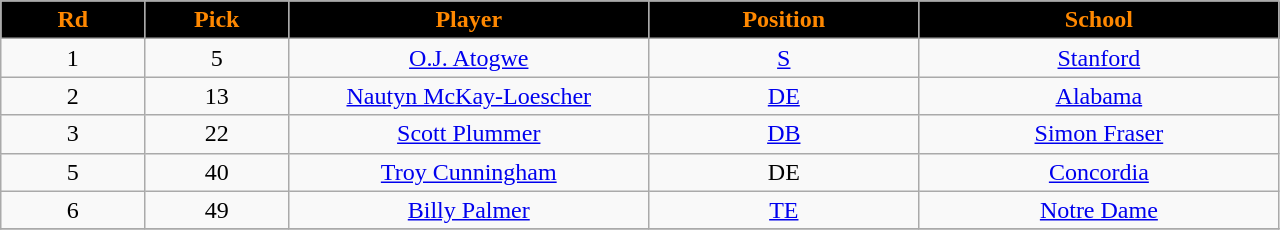<table class="wikitable sortable">
<tr>
<th style="background:black;color:#FF8800;"  width="8%">Rd</th>
<th style="background:black;color:#FF8800;"  width="8%">Pick</th>
<th style="background:black;color:#FF8800;"  width="20%">Player</th>
<th style="background:black;color:#FF8800;"  width="15%">Position</th>
<th style="background:black;color:#FF8800;"  width="20%">School</th>
</tr>
<tr align="center">
<td align=center>1</td>
<td>5</td>
<td><a href='#'>O.J. Atogwe</a></td>
<td><a href='#'>S</a></td>
<td><a href='#'>Stanford</a></td>
</tr>
<tr align="center">
<td align=center>2</td>
<td>13</td>
<td><a href='#'>Nautyn McKay-Loescher</a></td>
<td><a href='#'>DE</a></td>
<td><a href='#'>Alabama</a></td>
</tr>
<tr align="center">
<td align=center>3</td>
<td>22</td>
<td><a href='#'>Scott Plummer</a></td>
<td><a href='#'>DB</a></td>
<td><a href='#'>Simon Fraser</a></td>
</tr>
<tr align="center">
<td align=center>5</td>
<td>40</td>
<td><a href='#'>Troy Cunningham</a></td>
<td>DE</td>
<td><a href='#'>Concordia</a></td>
</tr>
<tr align="center">
<td align=center>6</td>
<td>49</td>
<td><a href='#'>Billy Palmer</a></td>
<td><a href='#'>TE</a></td>
<td><a href='#'>Notre Dame</a></td>
</tr>
<tr>
</tr>
</table>
